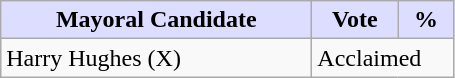<table class="wikitable">
<tr>
<th style="background:#ddf; width:200px;">Mayoral Candidate </th>
<th style="background:#ddf; width:50px;">Vote</th>
<th style="background:#ddf; width:30px;">%</th>
</tr>
<tr>
<td>Harry Hughes (X)</td>
<td colspan="2">Acclaimed</td>
</tr>
</table>
